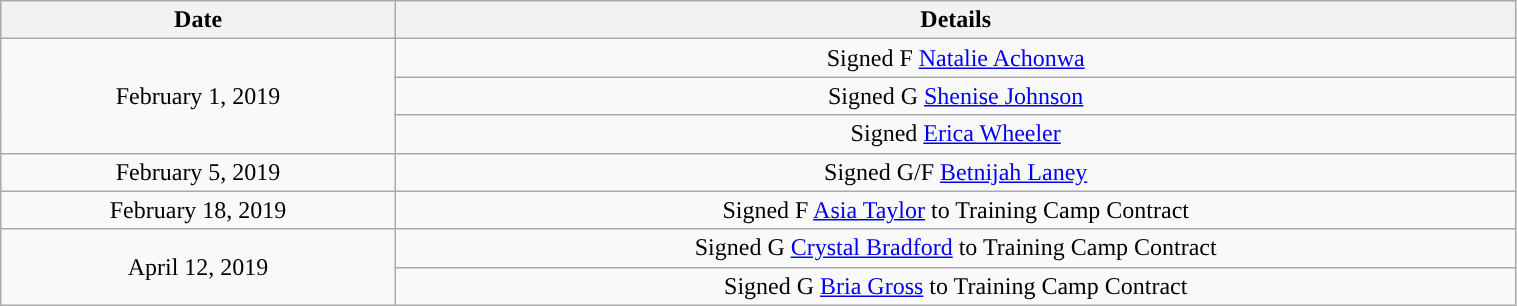<table class="wikitable" style="width:80%; text-align:center;">
<tr>
<th>Date</th>
<th>Details</th>
</tr>
<tr>
<td rowspan=3>February 1, 2019</td>
<td>Signed F <a href='#'>Natalie Achonwa</a></td>
</tr>
<tr>
<td>Signed G <a href='#'>Shenise Johnson</a></td>
</tr>
<tr>
<td>Signed <a href='#'>Erica Wheeler</a></td>
</tr>
<tr>
<td>February 5, 2019</td>
<td>Signed G/F <a href='#'>Betnijah Laney</a></td>
</tr>
<tr>
<td>February 18, 2019</td>
<td>Signed F <a href='#'>Asia Taylor</a> to Training Camp Contract</td>
</tr>
<tr>
<td rowspan=2>April 12, 2019</td>
<td>Signed G <a href='#'>Crystal Bradford</a> to Training Camp Contract</td>
</tr>
<tr>
<td>Signed G <a href='#'>Bria Gross</a> to Training Camp Contract</td>
</tr>
</table>
